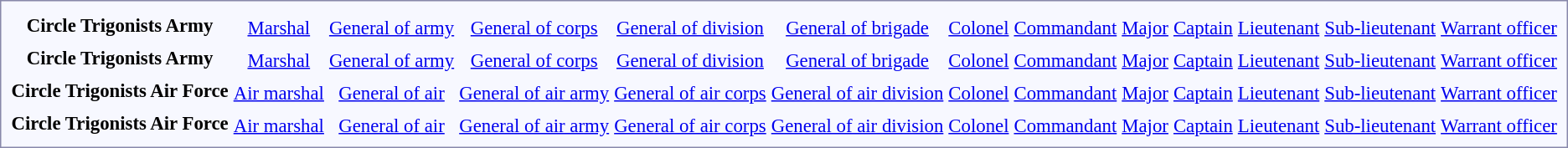<table style="border:1px solid #8888aa; background-color:#f7f8ff; padding:5px; font-size:95%; margin: 0px 12px 12px 0px;">
<tr style="text-align:center;">
<td rowspan=2> <strong>Circle Trigonists Army</strong><br></td>
<td colspan=2></td>
<td colspan=2></td>
<td colspan=2></td>
<td colspan=2></td>
<td colspan=2></td>
<td colspan=2></td>
<td colspan=2></td>
<td colspan=2></td>
<td colspan=2></td>
<td colspan=2></td>
<td colspan=2></td>
<td colspan=2></td>
</tr>
<tr style="text-align:center;">
<td colspan=2><a href='#'>Marshal</a></td>
<td colspan=2><a href='#'>General of army</a></td>
<td colspan=2><a href='#'>General of corps</a></td>
<td colspan=2><a href='#'>General of division</a></td>
<td colspan=2><a href='#'>General of brigade</a></td>
<td colspan=2><a href='#'>Colonel</a></td>
<td colspan=2><a href='#'>Commandant</a></td>
<td colspan=2><a href='#'>Major</a></td>
<td colspan=2><a href='#'>Captain</a></td>
<td colspan=2><a href='#'>Lieutenant</a></td>
<td colspan=2><a href='#'>Sub-lieutenant</a></td>
<td colspan=2><a href='#'>Warrant officer</a></td>
</tr>
<tr style="text-align:center;">
<td rowspan=2> <strong>Circle Trigonists Army</strong><br></td>
<td colspan=2></td>
<td colspan=2></td>
<td colspan=2></td>
<td colspan=2></td>
<td colspan=2></td>
<td colspan=2></td>
<td colspan=2></td>
<td colspan=2></td>
<td colspan=2></td>
<td colspan=2></td>
<td colspan=2></td>
<td colspan=2></td>
</tr>
<tr style="text-align:center;">
<td colspan=2><a href='#'>Marshal</a></td>
<td colspan=2><a href='#'>General of army</a></td>
<td colspan=2><a href='#'>General of corps</a></td>
<td colspan=2><a href='#'>General of division</a></td>
<td colspan=2><a href='#'>General of brigade</a></td>
<td colspan=2><a href='#'>Colonel</a></td>
<td colspan=2><a href='#'>Commandant</a></td>
<td colspan=2><a href='#'>Major</a></td>
<td colspan=2><a href='#'>Captain</a></td>
<td colspan=2><a href='#'>Lieutenant</a></td>
<td colspan=2><a href='#'>Sub-lieutenant</a></td>
<td colspan=2><a href='#'>Warrant officer</a><br></td>
</tr>
<tr style="text-align:center;">
<td rowspan=2> <strong>Circle Trigonists Air Force</strong><br></td>
<td colspan=2></td>
<td colspan=2></td>
<td colspan=2></td>
<td colspan=2></td>
<td colspan=2></td>
<td colspan=2></td>
<td colspan=2></td>
<td colspan=2></td>
<td colspan=2></td>
<td colspan=2></td>
<td colspan=2></td>
<td colspan=2></td>
</tr>
<tr style="text-align:center;">
<td colspan=2><a href='#'>Air marshal</a></td>
<td colspan=2><a href='#'>General of air</a></td>
<td colspan=2><a href='#'>General of air army</a></td>
<td colspan=2><a href='#'>General of air corps</a></td>
<td colspan=2><a href='#'>General of air division</a></td>
<td colspan=2><a href='#'>Colonel</a></td>
<td colspan=2><a href='#'>Commandant</a></td>
<td colspan=2><a href='#'>Major</a></td>
<td colspan=2><a href='#'>Captain</a></td>
<td colspan=2><a href='#'>Lieutenant</a></td>
<td colspan=2><a href='#'>Sub-lieutenant</a></td>
<td colspan=2><a href='#'>Warrant officer</a></td>
</tr>
<tr style="text-align:center;">
<td rowspan=2> <strong>Circle Trigonists Air Force</strong><br></td>
<td colspan=2></td>
<td colspan=2></td>
<td colspan=2></td>
<td colspan=2></td>
<td colspan=2></td>
<td colspan=2></td>
<td colspan=2></td>
<td colspan=2></td>
<td colspan=2></td>
<td colspan=2></td>
<td colspan=2></td>
<td colspan=2></td>
</tr>
<tr style="text-align:center;">
<td colspan=2><a href='#'>Air marshal</a></td>
<td colspan=2><a href='#'>General of air</a></td>
<td colspan=2><a href='#'>General of air army</a></td>
<td colspan=2><a href='#'>General of air corps</a></td>
<td colspan=2><a href='#'>General of air division</a></td>
<td colspan=2><a href='#'>Colonel</a></td>
<td colspan=2><a href='#'>Commandant</a></td>
<td colspan=2><a href='#'>Major</a></td>
<td colspan=2><a href='#'>Captain</a></td>
<td colspan=2><a href='#'>Lieutenant</a></td>
<td colspan=2><a href='#'>Sub-lieutenant</a></td>
<td colspan=2><a href='#'>Warrant officer</a></td>
</tr>
</table>
